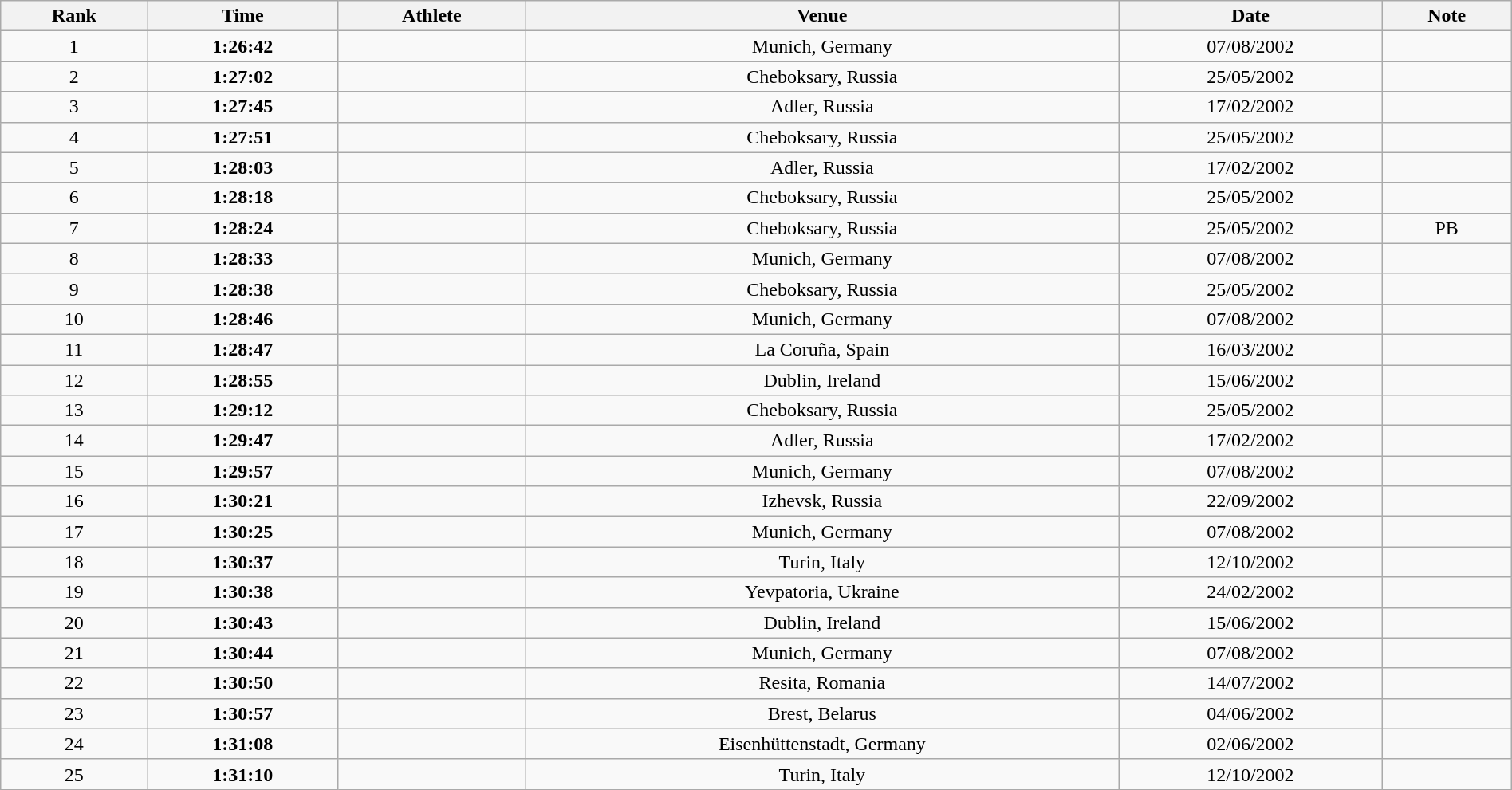<table class="wikitable" style="text-align:center; width:100%">
<tr>
<th>Rank</th>
<th>Time</th>
<th>Athlete</th>
<th>Venue</th>
<th>Date</th>
<th>Note</th>
</tr>
<tr>
<td>1</td>
<td><strong>1:26:42</strong></td>
<td align=left></td>
<td>Munich, Germany</td>
<td>07/08/2002</td>
<td></td>
</tr>
<tr>
<td>2</td>
<td><strong>1:27:02</strong></td>
<td align=left></td>
<td>Cheboksary, Russia</td>
<td>25/05/2002</td>
<td></td>
</tr>
<tr>
<td>3</td>
<td><strong>1:27:45</strong></td>
<td align=left></td>
<td>Adler, Russia</td>
<td>17/02/2002</td>
<td></td>
</tr>
<tr>
<td>4</td>
<td><strong>1:27:51</strong></td>
<td align=left></td>
<td>Cheboksary, Russia</td>
<td>25/05/2002</td>
<td></td>
</tr>
<tr>
<td>5</td>
<td><strong>1:28:03</strong></td>
<td align=left></td>
<td>Adler, Russia</td>
<td>17/02/2002</td>
<td></td>
</tr>
<tr>
<td>6</td>
<td><strong>1:28:18</strong></td>
<td align=left></td>
<td>Cheboksary, Russia</td>
<td>25/05/2002</td>
<td></td>
</tr>
<tr>
<td>7</td>
<td><strong>1:28:24</strong></td>
<td align=left></td>
<td>Cheboksary, Russia</td>
<td>25/05/2002</td>
<td>PB</td>
</tr>
<tr>
<td>8</td>
<td><strong>1:28:33</strong></td>
<td align=left></td>
<td>Munich, Germany</td>
<td>07/08/2002</td>
<td></td>
</tr>
<tr>
<td>9</td>
<td><strong>1:28:38</strong></td>
<td align=left></td>
<td>Cheboksary, Russia</td>
<td>25/05/2002</td>
<td></td>
</tr>
<tr>
<td>10</td>
<td><strong>1:28:46</strong></td>
<td align=left></td>
<td>Munich, Germany</td>
<td>07/08/2002</td>
<td></td>
</tr>
<tr>
<td>11</td>
<td><strong>1:28:47</strong></td>
<td align=left></td>
<td>La Coruña, Spain</td>
<td>16/03/2002</td>
<td></td>
</tr>
<tr>
<td>12</td>
<td><strong>1:28:55</strong></td>
<td align=left></td>
<td>Dublin, Ireland</td>
<td>15/06/2002</td>
<td></td>
</tr>
<tr>
<td>13</td>
<td><strong>1:29:12</strong></td>
<td align=left></td>
<td>Cheboksary, Russia</td>
<td>25/05/2002</td>
<td></td>
</tr>
<tr>
<td>14</td>
<td><strong>1:29:47</strong></td>
<td align=left></td>
<td>Adler, Russia</td>
<td>17/02/2002</td>
<td></td>
</tr>
<tr>
<td>15</td>
<td><strong>1:29:57</strong></td>
<td align=left></td>
<td>Munich, Germany</td>
<td>07/08/2002</td>
<td></td>
</tr>
<tr>
<td>16</td>
<td><strong>1:30:21</strong></td>
<td align=left></td>
<td>Izhevsk, Russia</td>
<td>22/09/2002</td>
<td></td>
</tr>
<tr>
<td>17</td>
<td><strong>1:30:25</strong></td>
<td align=left></td>
<td>Munich, Germany</td>
<td>07/08/2002</td>
<td></td>
</tr>
<tr>
<td>18</td>
<td><strong>1:30:37</strong></td>
<td align=left></td>
<td>Turin, Italy</td>
<td>12/10/2002</td>
<td></td>
</tr>
<tr>
<td>19</td>
<td><strong>1:30:38</strong></td>
<td align=left></td>
<td>Yevpatoria, Ukraine</td>
<td>24/02/2002</td>
<td></td>
</tr>
<tr>
<td>20</td>
<td><strong>1:30:43</strong></td>
<td align=left></td>
<td>Dublin, Ireland</td>
<td>15/06/2002</td>
<td></td>
</tr>
<tr>
<td>21</td>
<td><strong>1:30:44</strong></td>
<td align=left></td>
<td>Munich, Germany</td>
<td>07/08/2002</td>
<td></td>
</tr>
<tr>
<td>22</td>
<td><strong>1:30:50</strong></td>
<td align=left></td>
<td>Resita, Romania</td>
<td>14/07/2002</td>
<td></td>
</tr>
<tr>
<td>23</td>
<td><strong>1:30:57</strong></td>
<td align=left></td>
<td>Brest, Belarus</td>
<td>04/06/2002</td>
<td></td>
</tr>
<tr>
<td>24</td>
<td><strong>1:31:08</strong></td>
<td align=left></td>
<td>Eisenhüttenstadt, Germany</td>
<td>02/06/2002</td>
<td></td>
</tr>
<tr>
<td>25</td>
<td><strong>1:31:10</strong></td>
<td align=left></td>
<td>Turin, Italy</td>
<td>12/10/2002</td>
<td></td>
</tr>
</table>
